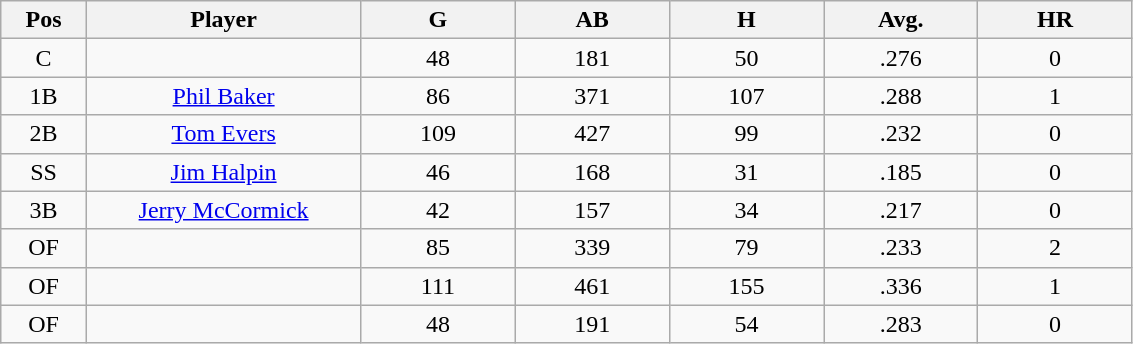<table class="wikitable sortable">
<tr>
<th bgcolor="#DDDDFF" width="5%">Pos</th>
<th bgcolor="#DDDDFF" width="16%">Player</th>
<th bgcolor="#DDDDFF" width="9%">G</th>
<th bgcolor="#DDDDFF" width="9%">AB</th>
<th bgcolor="#DDDDFF" width="9%">H</th>
<th bgcolor="#DDDDFF" width="9%">Avg.</th>
<th bgcolor="#DDDDFF" width="9%">HR</th>
</tr>
<tr align="center">
<td>C</td>
<td></td>
<td>48</td>
<td>181</td>
<td>50</td>
<td>.276</td>
<td>0</td>
</tr>
<tr align="center">
<td>1B</td>
<td><a href='#'>Phil Baker</a></td>
<td>86</td>
<td>371</td>
<td>107</td>
<td>.288</td>
<td>1</td>
</tr>
<tr align=center>
<td>2B</td>
<td><a href='#'>Tom Evers</a></td>
<td>109</td>
<td>427</td>
<td>99</td>
<td>.232</td>
<td>0</td>
</tr>
<tr align=center>
<td>SS</td>
<td><a href='#'>Jim Halpin</a></td>
<td>46</td>
<td>168</td>
<td>31</td>
<td>.185</td>
<td>0</td>
</tr>
<tr align=center>
<td>3B</td>
<td><a href='#'>Jerry McCormick</a></td>
<td>42</td>
<td>157</td>
<td>34</td>
<td>.217</td>
<td>0</td>
</tr>
<tr align=center>
<td>OF</td>
<td></td>
<td>85</td>
<td>339</td>
<td>79</td>
<td>.233</td>
<td>2</td>
</tr>
<tr align="center">
<td>OF</td>
<td></td>
<td>111</td>
<td>461</td>
<td>155</td>
<td>.336</td>
<td>1</td>
</tr>
<tr align="center">
<td>OF</td>
<td></td>
<td>48</td>
<td>191</td>
<td>54</td>
<td>.283</td>
<td>0</td>
</tr>
</table>
